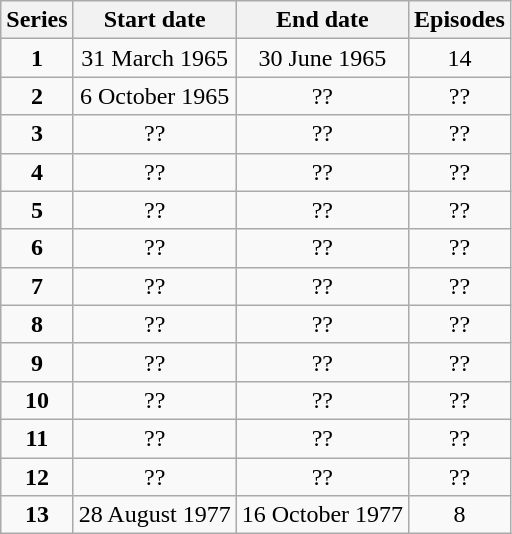<table class="wikitable" style="text-align:center;">
<tr>
<th>Series</th>
<th>Start date</th>
<th>End date</th>
<th>Episodes</th>
</tr>
<tr>
<td><strong>1</strong></td>
<td>31 March 1965</td>
<td>30 June 1965</td>
<td>14</td>
</tr>
<tr>
<td><strong>2</strong></td>
<td>6 October 1965</td>
<td>??</td>
<td>??</td>
</tr>
<tr>
<td><strong>3</strong></td>
<td>??</td>
<td>??</td>
<td>??</td>
</tr>
<tr>
<td><strong>4</strong></td>
<td>??</td>
<td>??</td>
<td>??</td>
</tr>
<tr>
<td><strong>5</strong></td>
<td>??</td>
<td>??</td>
<td>??</td>
</tr>
<tr>
<td><strong>6</strong></td>
<td>??</td>
<td>??</td>
<td>??</td>
</tr>
<tr>
<td><strong>7</strong></td>
<td>??</td>
<td>??</td>
<td>??</td>
</tr>
<tr>
<td><strong>8</strong></td>
<td>??</td>
<td>??</td>
<td>??</td>
</tr>
<tr>
<td><strong>9</strong></td>
<td>??</td>
<td>??</td>
<td>??</td>
</tr>
<tr>
<td><strong>10</strong></td>
<td>??</td>
<td>??</td>
<td>??</td>
</tr>
<tr>
<td><strong>11</strong></td>
<td>??</td>
<td>??</td>
<td>??</td>
</tr>
<tr>
<td><strong>12</strong></td>
<td>??</td>
<td>??</td>
<td>??</td>
</tr>
<tr>
<td><strong>13</strong></td>
<td>28 August 1977</td>
<td>16 October 1977</td>
<td>8</td>
</tr>
</table>
